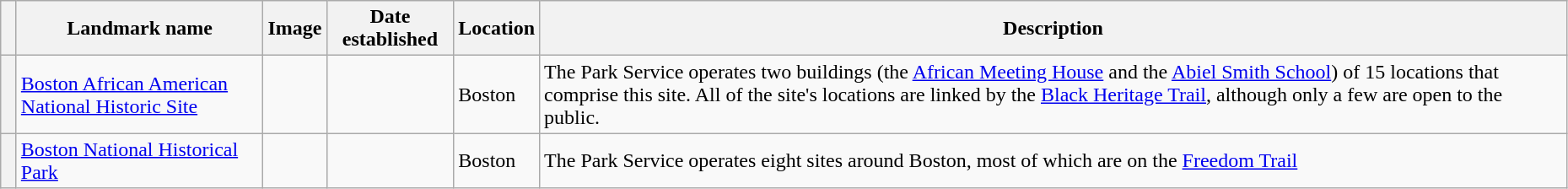<table class="wikitable sortable" style="width:98%">
<tr>
<th width="1%"></th>
<th scope="col"><strong>Landmark name</strong><br></th>
<th scope="col" class="unsortable"><strong>Image</strong></th>
<th scope="col" date><strong>Date established</strong></th>
<th scope="col"><strong>Location</strong></th>
<th scope="col" class="unsortable"><strong>Description</strong></th>
</tr>
<tr>
<th></th>
<td><a href='#'>Boston African American National Historic Site</a></td>
<td></td>
<td></td>
<td>Boston</td>
<td>The Park Service operates two buildings (the <a href='#'>African Meeting House</a> and the <a href='#'>Abiel Smith School</a>) of 15 locations that comprise this site.  All of the site's locations are linked by the <a href='#'>Black Heritage Trail</a>, although only a few are open to the public.</td>
</tr>
<tr>
<th></th>
<td><a href='#'>Boston National Historical Park</a></td>
<td></td>
<td></td>
<td>Boston</td>
<td>The Park Service operates eight sites around Boston, most of which are on the <a href='#'>Freedom Trail</a></td>
</tr>
</table>
